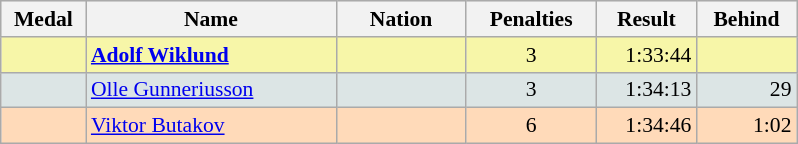<table class=wikitable style="border:1px solid #AAAAAA;font-size:90%">
<tr bgcolor="#E4E4E4">
<th style="border-bottom:1px solid #AAAAAA" width=50>Medal</th>
<th style="border-bottom:1px solid #AAAAAA" width=160>Name</th>
<th style="border-bottom:1px solid #AAAAAA" width=80>Nation</th>
<th style="border-bottom:1px solid #AAAAAA" width=80>Penalties</th>
<th style="border-bottom:1px solid #AAAAAA" width=60>Result</th>
<th style="border-bottom:1px solid #AAAAAA" width=60>Behind</th>
</tr>
<tr bgcolor="#F7F6A8">
<td align="center"></td>
<td><strong><a href='#'>Adolf Wiklund</a></strong></td>
<td align="center"></td>
<td align="center">3</td>
<td align="right">1:33:44</td>
<td align="right"></td>
</tr>
<tr bgcolor="#DCE5E5">
<td align="center"></td>
<td><a href='#'>Olle Gunneriusson</a></td>
<td align="center"></td>
<td align="center">3</td>
<td align="right">1:34:13</td>
<td align="right">29</td>
</tr>
<tr bgcolor="#FFDAB9">
<td align="center"></td>
<td><a href='#'>Viktor Butakov</a></td>
<td align="center"></td>
<td align="center">6</td>
<td align="right">1:34:46</td>
<td align="right">1:02</td>
</tr>
</table>
